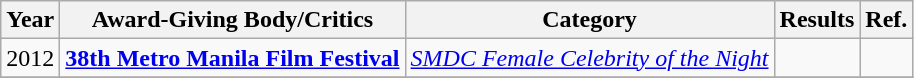<table class="wikitable">
<tr>
<th>Year</th>
<th>Award-Giving Body/Critics</th>
<th>Category</th>
<th>Results</th>
<th>Ref.</th>
</tr>
<tr>
<td>2012</td>
<td><strong><a href='#'>38th Metro Manila Film Festival</a></strong></td>
<td><em><a href='#'>SMDC Female Celebrity of the Night</a></em></td>
<td></td>
<td></td>
</tr>
<tr>
</tr>
</table>
